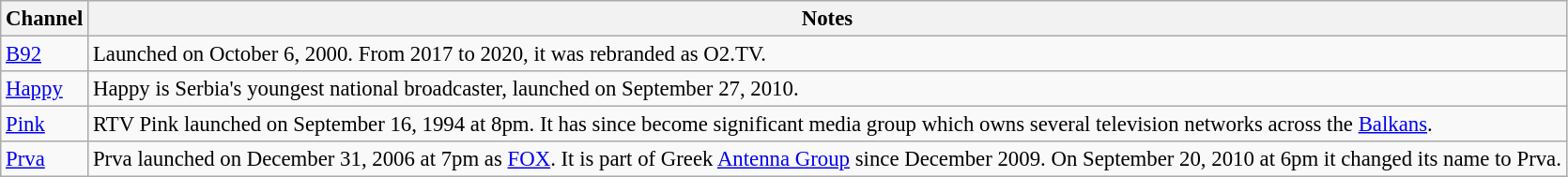<table class="wikitable" style="font-size: 95%">
<tr>
<th>Channel</th>
<th>Notes</th>
</tr>
<tr>
<td><a href='#'>B92</a></td>
<td>Launched on October 6, 2000. From 2017 to 2020, it was rebranded as O2.TV.</td>
</tr>
<tr>
<td><a href='#'>Happy</a></td>
<td>Happy is Serbia's youngest national broadcaster, launched on September 27, 2010.</td>
</tr>
<tr>
<td><a href='#'>Pink</a></td>
<td>RTV Pink launched on September 16, 1994 at 8pm. It has since become significant media group which owns several television networks across the <a href='#'>Balkans</a>.</td>
</tr>
<tr>
<td><a href='#'>Prva</a></td>
<td>Prva launched on December 31, 2006 at 7pm as <a href='#'>FOX</a>. It is part of Greek <a href='#'>Antenna Group</a> since December 2009. On September 20, 2010 at 6pm it changed its name to Prva.</td>
</tr>
</table>
